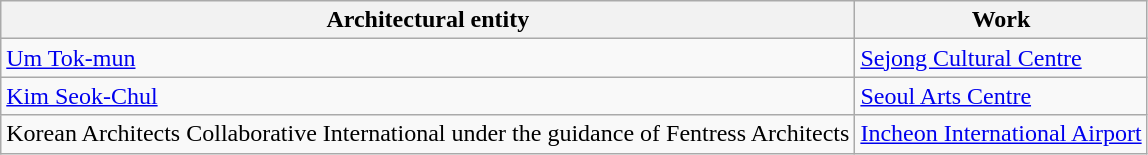<table class="wikitable">
<tr>
<th>Architectural entity</th>
<th>Work</th>
</tr>
<tr>
<td><a href='#'>Um Tok-mun</a></td>
<td><a href='#'>Sejong Cultural Centre</a></td>
</tr>
<tr>
<td><a href='#'>Kim Seok-Chul</a></td>
<td><a href='#'>Seoul Arts Centre</a></td>
</tr>
<tr>
<td>Korean Architects Collaborative International under the guidance of Fentress Architects</td>
<td><a href='#'>Incheon International Airport</a></td>
</tr>
</table>
